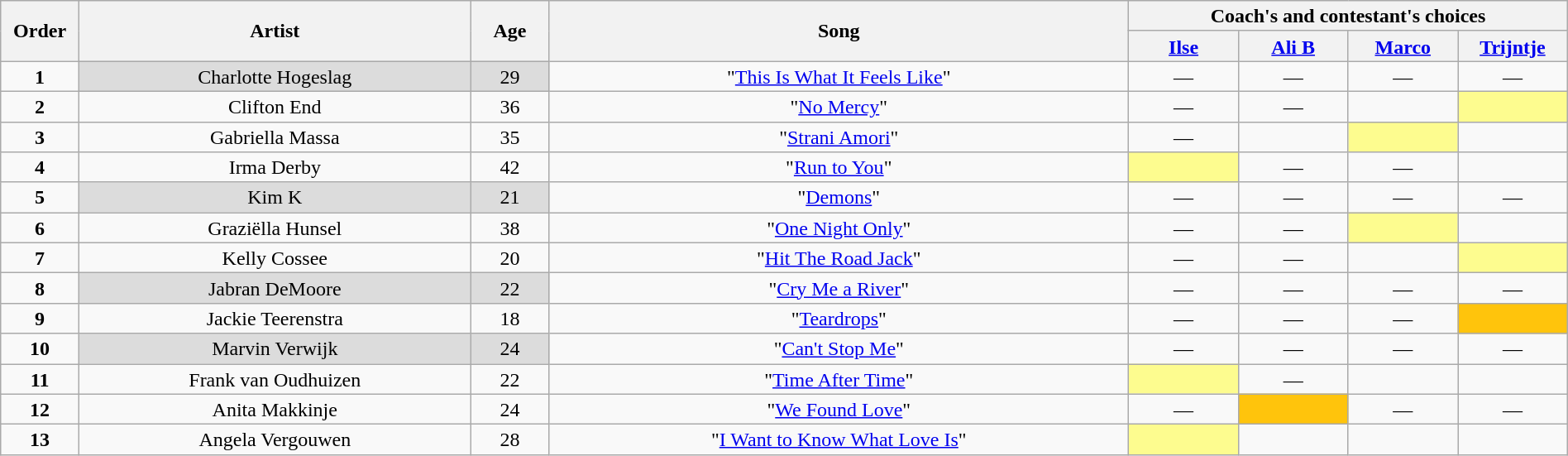<table class="wikitable" style="text-align:center; line-height:17px; width:100%;">
<tr>
<th scope="col" rowspan="2" style="width:05%;">Order</th>
<th scope="col" rowspan="2" style="width:25%;">Artist</th>
<th scope="col" rowspan="2" style="width:05%;">Age</th>
<th scope="col" rowspan="2" style="width:37%;">Song</th>
<th scope="col" colspan="4" style="width:28%;">Coach's and contestant's choices</th>
</tr>
<tr>
<th style="width:07%;"><a href='#'>Ilse</a></th>
<th style="width:07%;"><a href='#'>Ali B</a></th>
<th style="width:07%;"><a href='#'>Marco</a></th>
<th style="width:07%;"><a href='#'>Trijntje</a></th>
</tr>
<tr>
<td><strong>1</strong></td>
<td style="background:#DCDCDC;">Charlotte Hogeslag</td>
<td style="background:#DCDCDC;">29</td>
<td>"<a href='#'>This Is What It Feels Like</a>"</td>
<td>—</td>
<td>—</td>
<td>—</td>
<td>—</td>
</tr>
<tr>
<td><strong>2</strong></td>
<td>Clifton End</td>
<td>36</td>
<td>"<a href='#'>No Mercy</a>"</td>
<td>—</td>
<td>—</td>
<td><strong></strong></td>
<td style="background:#fdfc8f;"><strong></strong></td>
</tr>
<tr>
<td><strong>3</strong></td>
<td>Gabriella Massa</td>
<td>35</td>
<td>"<a href='#'>Strani Amori</a>"</td>
<td>—</td>
<td><strong></strong></td>
<td style="background:#fdfc8f;"><strong></strong></td>
<td><strong></strong></td>
</tr>
<tr>
<td><strong>4</strong></td>
<td>Irma Derby</td>
<td>42</td>
<td>"<a href='#'>Run to You</a>"</td>
<td style="background:#fdfc8f;"><strong></strong></td>
<td>—</td>
<td>—</td>
<td><strong></strong></td>
</tr>
<tr>
<td><strong>5</strong></td>
<td style="background:#DCDCDC;">Kim K</td>
<td style="background:#DCDCDC;">21</td>
<td>"<a href='#'>Demons</a>"</td>
<td>—</td>
<td>—</td>
<td>—</td>
<td>—</td>
</tr>
<tr>
<td><strong>6</strong></td>
<td>Graziëlla Hunsel</td>
<td>38</td>
<td>"<a href='#'>One Night Only</a>"</td>
<td>—</td>
<td>—</td>
<td style="background:#fdfc8f;"><strong></strong></td>
<td><strong></strong></td>
</tr>
<tr>
<td><strong>7</strong></td>
<td>Kelly Cossee</td>
<td>20</td>
<td>"<a href='#'>Hit The Road Jack</a>"</td>
<td>—</td>
<td>—</td>
<td><strong></strong></td>
<td style="background:#fdfc8f;"><strong></strong></td>
</tr>
<tr>
<td><strong>8</strong></td>
<td style="background:#DCDCDC;">Jabran DeMoore</td>
<td style="background:#DCDCDC;">22</td>
<td>"<a href='#'>Cry Me a River</a>"</td>
<td>—</td>
<td>—</td>
<td>—</td>
<td>—</td>
</tr>
<tr>
<td><strong>9</strong></td>
<td>Jackie Teerenstra</td>
<td>18</td>
<td>"<a href='#'>Teardrops</a>"</td>
<td>—</td>
<td>—</td>
<td>—</td>
<td style="background: #ffc40c;"><strong></strong></td>
</tr>
<tr>
<td><strong>10</strong></td>
<td style="background:#DCDCDC;">Marvin Verwijk</td>
<td style="background:#DCDCDC;">24</td>
<td>"<a href='#'>Can't Stop Me</a>"</td>
<td>—</td>
<td>—</td>
<td>—</td>
<td>—</td>
</tr>
<tr>
<td><strong>11</strong></td>
<td>Frank van Oudhuizen</td>
<td>22</td>
<td>"<a href='#'>Time After Time</a>"</td>
<td style="background:#fdfc8f;"><strong></strong></td>
<td>—</td>
<td><strong></strong></td>
<td><strong></strong></td>
</tr>
<tr>
<td><strong>12</strong></td>
<td>Anita Makkinje</td>
<td>24</td>
<td>"<a href='#'>We Found Love</a>"</td>
<td>—</td>
<td style="background: #ffc40c;"><strong></strong></td>
<td>—</td>
<td>—</td>
</tr>
<tr>
<td><strong>13</strong></td>
<td>Angela Vergouwen</td>
<td>28</td>
<td>"<a href='#'>I Want to Know What Love Is</a>"</td>
<td style="background:#fdfc8f;"><strong></strong></td>
<td><strong></strong></td>
<td><strong></strong></td>
<td><strong></strong></td>
</tr>
</table>
